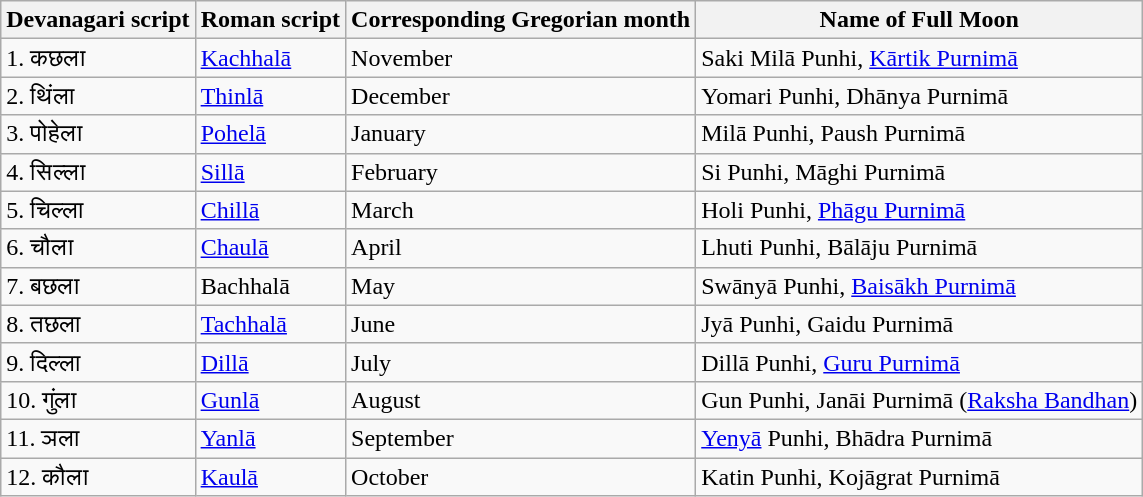<table class="wikitable" align=center>
<tr>
<th>Devanagari script</th>
<th>Roman script</th>
<th>Corresponding Gregorian month</th>
<th>Name of Full Moon</th>
</tr>
<tr>
<td>1. कछला</td>
<td><a href='#'>Kachhalā</a></td>
<td>November</td>
<td>Saki Milā Punhi, <a href='#'>Kārtik Purnimā</a></td>
</tr>
<tr>
<td>2. थिंला</td>
<td><a href='#'>Thinlā</a></td>
<td>December</td>
<td>Yomari Punhi, Dhānya Purnimā</td>
</tr>
<tr>
<td>3. पोहेला</td>
<td><a href='#'>Pohelā</a></td>
<td>January</td>
<td>Milā Punhi, Paush Purnimā</td>
</tr>
<tr>
<td>4. सिल्ला</td>
<td><a href='#'>Sillā</a></td>
<td>February</td>
<td>Si Punhi, Māghi Purnimā</td>
</tr>
<tr>
<td>5. चिल्ला</td>
<td><a href='#'>Chillā</a></td>
<td>March</td>
<td>Holi Punhi, <a href='#'>Phāgu Purnimā</a></td>
</tr>
<tr>
<td>6. चौला</td>
<td><a href='#'>Chaulā</a></td>
<td>April</td>
<td>Lhuti Punhi, Bālāju Purnimā</td>
</tr>
<tr>
<td>7. बछला</td>
<td>Bachhalā</td>
<td>May</td>
<td>Swānyā Punhi, <a href='#'>Baisākh Purnimā</a></td>
</tr>
<tr>
<td>8. तछला</td>
<td><a href='#'>Tachhalā</a></td>
<td>June</td>
<td>Jyā Punhi, Gaidu Purnimā</td>
</tr>
<tr>
<td>9. दिल्ला</td>
<td><a href='#'>Dillā</a></td>
<td>July</td>
<td>Dillā Punhi, <a href='#'>Guru Purnimā</a></td>
</tr>
<tr>
<td>10. गुंला</td>
<td><a href='#'>Gunlā</a></td>
<td>August</td>
<td>Gun Punhi, Janāi Purnimā (<a href='#'>Raksha Bandhan</a>)</td>
</tr>
<tr>
<td>11. ञला</td>
<td><a href='#'>Yanlā</a></td>
<td>September</td>
<td><a href='#'>Yenyā</a> Punhi, Bhādra Purnimā</td>
</tr>
<tr>
<td>12. कौला</td>
<td><a href='#'>Kaulā</a></td>
<td>October</td>
<td>Katin Punhi, Kojāgrat Purnimā</td>
</tr>
</table>
